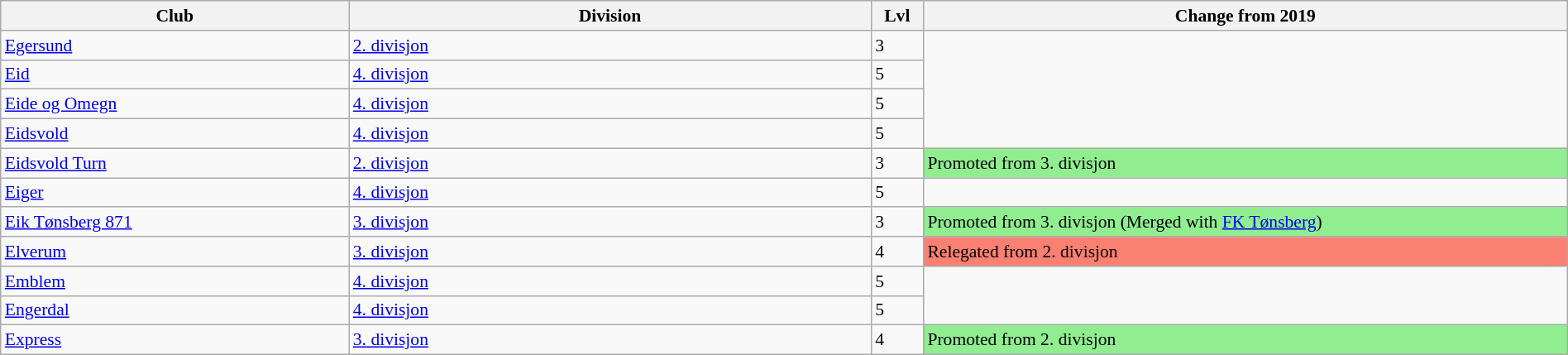<table class="wikitable sortable" width=100% style="font-size:90%">
<tr>
<th width=20%>Club</th>
<th width=30%>Division</th>
<th width=3%>Lvl</th>
<th width=37%>Change from 2019</th>
</tr>
<tr>
<td><a href='#'>Egersund</a></td>
<td><a href='#'>2. divisjon</a></td>
<td>3</td>
</tr>
<tr>
<td><a href='#'>Eid</a></td>
<td><a href='#'>4. divisjon</a></td>
<td>5</td>
</tr>
<tr>
<td><a href='#'>Eide og Omegn</a></td>
<td><a href='#'>4. divisjon</a></td>
<td>5</td>
</tr>
<tr>
<td><a href='#'>Eidsvold</a></td>
<td><a href='#'>4. divisjon</a></td>
<td>5</td>
</tr>
<tr>
<td><a href='#'>Eidsvold Turn</a></td>
<td><a href='#'>2. divisjon</a></td>
<td>3</td>
<td style="background:lightgreen">Promoted from 3. divisjon</td>
</tr>
<tr>
<td><a href='#'>Eiger</a></td>
<td><a href='#'>4. divisjon</a></td>
<td>5</td>
</tr>
<tr>
<td><a href='#'>Eik Tønsberg 871</a></td>
<td><a href='#'>3. divisjon</a></td>
<td>3</td>
<td style="background:lightgreen">Promoted from 3. divisjon (Merged with <a href='#'>FK Tønsberg</a>)</td>
</tr>
<tr>
<td><a href='#'>Elverum</a></td>
<td><a href='#'>3. divisjon</a></td>
<td>4</td>
<td style="background:salmon">Relegated from 2. divisjon</td>
</tr>
<tr>
<td><a href='#'>Emblem</a></td>
<td><a href='#'>4. divisjon</a></td>
<td>5</td>
</tr>
<tr>
<td><a href='#'>Engerdal</a></td>
<td><a href='#'>4. divisjon</a></td>
<td>5</td>
</tr>
<tr>
<td><a href='#'>Express</a></td>
<td><a href='#'>3. divisjon</a></td>
<td>4</td>
<td style="background:lightgreen">Promoted from 2. divisjon</td>
</tr>
</table>
